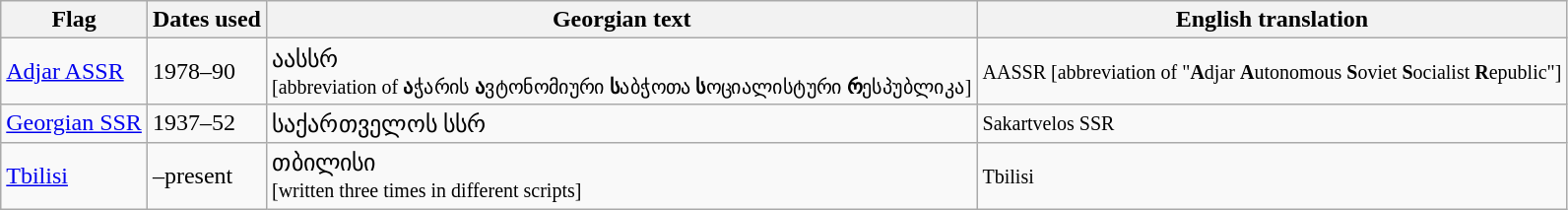<table class="wikitable sortable noresize">
<tr>
<th>Flag</th>
<th>Dates used</th>
<th>Georgian text</th>
<th>English translation</th>
</tr>
<tr>
<td> <a href='#'>Adjar ASSR</a></td>
<td>1978–90</td>
<td>აასსრ<br><small>[abbreviation of <strong>ა</strong>ჭარის <strong>ა</strong>ვტონომიური <strong>ს</strong>აბჭოთა <strong>ს</strong>ოციალისტური <strong>რ</strong>ესპუბლიკა]</small></td>
<td><small>AASSR [abbreviation of "<strong>A</strong>djar <strong>A</strong>utonomous <strong>S</strong>oviet <strong>S</strong>ocialist <strong>R</strong>epublic"]</small></td>
</tr>
<tr>
<td> <a href='#'>Georgian SSR</a></td>
<td>1937–52</td>
<td>საქართველოს სსრ</td>
<td><small>Sakartvelos SSR</small></td>
</tr>
<tr>
<td> <a href='#'>Tbilisi</a></td>
<td>–present</td>
<td>თბილისი<br><small>[written three times in different scripts]</small></td>
<td><small>Tbilisi</small></td>
</tr>
</table>
